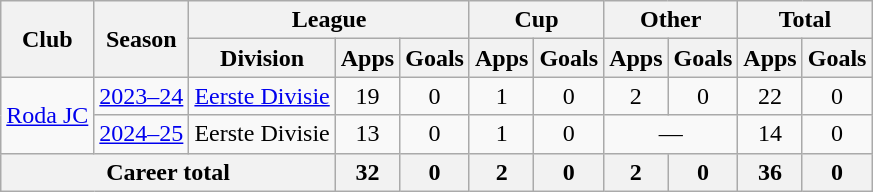<table class="wikitable" style="text-align:center">
<tr>
<th rowspan="2">Club</th>
<th rowspan="2">Season</th>
<th colspan="3">League</th>
<th colspan="2">Cup</th>
<th colspan="2">Other</th>
<th colspan="2">Total</th>
</tr>
<tr>
<th>Division</th>
<th>Apps</th>
<th>Goals</th>
<th>Apps</th>
<th>Goals</th>
<th>Apps</th>
<th>Goals</th>
<th>Apps</th>
<th>Goals</th>
</tr>
<tr>
<td rowspan="2"><a href='#'>Roda JC</a></td>
<td><a href='#'>2023–24</a></td>
<td><a href='#'>Eerste Divisie</a></td>
<td>19</td>
<td>0</td>
<td>1</td>
<td>0</td>
<td>2</td>
<td>0</td>
<td>22</td>
<td>0</td>
</tr>
<tr>
<td><a href='#'>2024–25</a></td>
<td>Eerste Divisie</td>
<td>13</td>
<td>0</td>
<td>1</td>
<td>0</td>
<td colspan="2">—</td>
<td>14</td>
<td>0</td>
</tr>
<tr>
<th colspan="3">Career total</th>
<th>32</th>
<th>0</th>
<th>2</th>
<th>0</th>
<th>2</th>
<th>0</th>
<th>36</th>
<th>0</th>
</tr>
</table>
